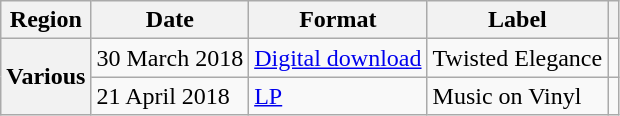<table class="wikitable plainrowheaders">
<tr>
<th scope="col">Region</th>
<th scope="col">Date</th>
<th scope="col">Format</th>
<th scope="col">Label</th>
<th scope="col"></th>
</tr>
<tr>
<th rowspan="2" scope="row">Various</th>
<td>30 March 2018</td>
<td><a href='#'>Digital download</a></td>
<td>Twisted Elegance</td>
<td align="center"></td>
</tr>
<tr>
<td>21 April 2018</td>
<td><a href='#'>LP</a></td>
<td>Music on Vinyl</td>
<td align="center"></td>
</tr>
</table>
